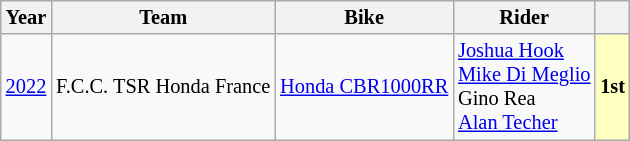<table class="wikitable" style="text-align:center; font-size:85%">
<tr>
<th valign="middle">Year</th>
<th valign="middle">Team</th>
<th valign="middle">Bike</th>
<th valign="middle">Rider</th>
<th valign="middle"></th>
</tr>
<tr>
<td><a href='#'>2022</a></td>
<td> F.C.C. TSR Honda France</td>
<td><a href='#'>Honda CBR1000RR</a></td>
<td align=left> <a href='#'>Joshua Hook</a> <br> <a href='#'>Mike Di Meglio</a><br> Gino Rea<br> <a href='#'>Alan Techer</a></td>
<th style="background:#ffffbf;"><strong>1st</strong></th>
</tr>
</table>
